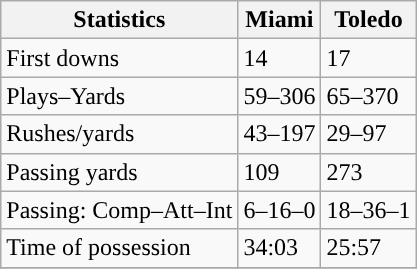<table class="wikitable" style="float: left;">
<tr>
<th>Statistics</th>
<th>Miami</th>
<th>Toledo</th>
</tr>
<tr>
<td>First downs</td>
<td>14</td>
<td>17</td>
</tr>
<tr>
<td>Plays–Yards</td>
<td>59–306</td>
<td>65–370</td>
</tr>
<tr>
<td>Rushes/yards</td>
<td>43–197</td>
<td>29–97</td>
</tr>
<tr>
<td>Passing yards</td>
<td>109</td>
<td>273</td>
</tr>
<tr>
<td>Passing: Comp–Att–Int</td>
<td>6–16–0</td>
<td>18–36–1</td>
</tr>
<tr>
<td>Time of possession</td>
<td>34:03</td>
<td>25:57</td>
</tr>
<tr>
</tr>
</table>
